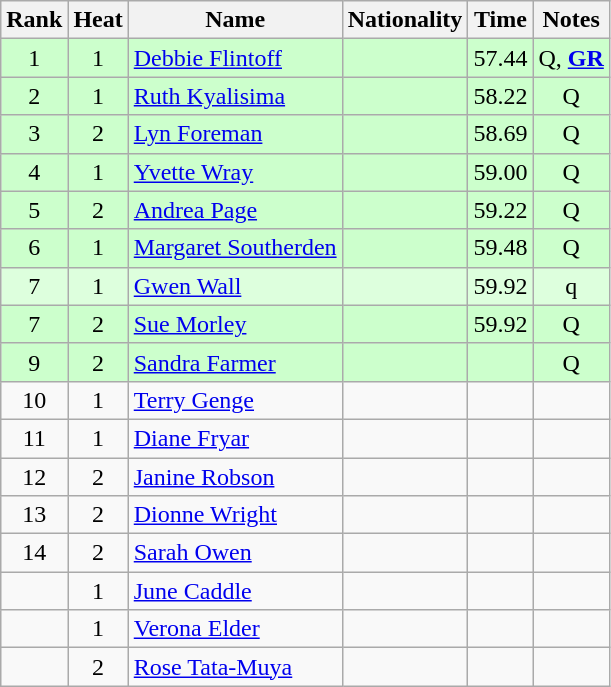<table class="wikitable sortable" style="text-align:center">
<tr>
<th>Rank</th>
<th>Heat</th>
<th>Name</th>
<th>Nationality</th>
<th>Time</th>
<th>Notes</th>
</tr>
<tr bgcolor=ccffcc>
<td>1</td>
<td>1</td>
<td align=left><a href='#'>Debbie Flintoff</a></td>
<td align=left></td>
<td>57.44</td>
<td>Q, <strong><a href='#'>GR</a></strong></td>
</tr>
<tr bgcolor=ccffcc>
<td>2</td>
<td>1</td>
<td align=left><a href='#'>Ruth Kyalisima</a></td>
<td align=left></td>
<td>58.22</td>
<td>Q</td>
</tr>
<tr bgcolor=ccffcc>
<td>3</td>
<td>2</td>
<td align=left><a href='#'>Lyn Foreman</a></td>
<td align=left></td>
<td>58.69</td>
<td>Q</td>
</tr>
<tr bgcolor=ccffcc>
<td>4</td>
<td>1</td>
<td align=left><a href='#'>Yvette Wray</a></td>
<td align=left></td>
<td>59.00</td>
<td>Q</td>
</tr>
<tr bgcolor=ccffcc>
<td>5</td>
<td>2</td>
<td align=left><a href='#'>Andrea Page</a></td>
<td align=left></td>
<td>59.22</td>
<td>Q</td>
</tr>
<tr bgcolor=ccffcc>
<td>6</td>
<td>1</td>
<td align=left><a href='#'>Margaret Southerden</a></td>
<td align=left></td>
<td>59.48</td>
<td>Q</td>
</tr>
<tr bgcolor=ddffdd>
<td>7</td>
<td>1</td>
<td align=left><a href='#'>Gwen Wall</a></td>
<td align=left></td>
<td>59.92</td>
<td>q</td>
</tr>
<tr bgcolor=ccffcc>
<td>7</td>
<td>2</td>
<td align=left><a href='#'>Sue Morley</a></td>
<td align=left></td>
<td>59.92</td>
<td>Q</td>
</tr>
<tr bgcolor=ccffcc>
<td>9</td>
<td>2</td>
<td align=left><a href='#'>Sandra Farmer</a></td>
<td align=left></td>
<td></td>
<td>Q</td>
</tr>
<tr>
<td>10</td>
<td>1</td>
<td align=left><a href='#'>Terry Genge</a></td>
<td align=left></td>
<td></td>
<td></td>
</tr>
<tr>
<td>11</td>
<td>1</td>
<td align=left><a href='#'>Diane Fryar</a></td>
<td align=left></td>
<td></td>
<td></td>
</tr>
<tr>
<td>12</td>
<td>2</td>
<td align=left><a href='#'>Janine Robson</a></td>
<td align=left></td>
<td></td>
<td></td>
</tr>
<tr>
<td>13</td>
<td>2</td>
<td align=left><a href='#'>Dionne Wright</a></td>
<td align=left></td>
<td></td>
<td></td>
</tr>
<tr>
<td>14</td>
<td>2</td>
<td align=left><a href='#'>Sarah Owen</a></td>
<td align=left></td>
<td></td>
<td></td>
</tr>
<tr>
<td></td>
<td>1</td>
<td align=left><a href='#'>June Caddle</a></td>
<td align=left></td>
<td></td>
<td></td>
</tr>
<tr>
<td></td>
<td>1</td>
<td align=left><a href='#'>Verona Elder</a></td>
<td align=left></td>
<td></td>
<td></td>
</tr>
<tr>
<td></td>
<td>2</td>
<td align=left><a href='#'>Rose Tata-Muya</a></td>
<td align=left></td>
<td></td>
<td></td>
</tr>
</table>
